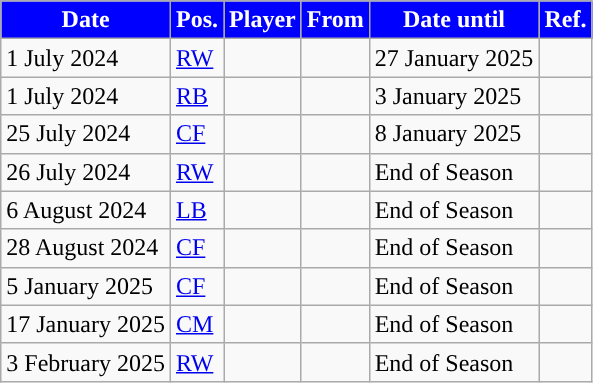<table class="wikitable plainrowheaders sortable">
<tr>
<th style="background:#0000FF; color:#FFFFFF; ">Date</th>
<th style="background:#0000FF; color:#FFFFFF; ">Pos.</th>
<th style="background:#0000FF; color:#FFFFFF; ">Player</th>
<th style="background:#0000FF; color:#FFFFFF; ">From</th>
<th style="background:#0000FF; color:#FFFFFF; ">Date until</th>
<th style="background:#0000FF; color:#FFFFFF; ">Ref.</th>
</tr>
<tr>
<td>1 July 2024</td>
<td><a href='#'>RW</a></td>
<td></td>
<td></td>
<td>27 January 2025</td>
<td></td>
</tr>
<tr>
<td>1 July 2024</td>
<td><a href='#'>RB</a></td>
<td></td>
<td></td>
<td>3 January 2025</td>
<td></td>
</tr>
<tr>
<td>25 July 2024</td>
<td><a href='#'>CF</a></td>
<td></td>
<td></td>
<td>8 January 2025</td>
<td></td>
</tr>
<tr>
<td>26 July 2024</td>
<td><a href='#'>RW</a></td>
<td></td>
<td></td>
<td>End of Season</td>
<td></td>
</tr>
<tr>
<td>6 August 2024</td>
<td><a href='#'>LB</a></td>
<td></td>
<td></td>
<td>End of Season</td>
<td></td>
</tr>
<tr>
<td>28 August 2024</td>
<td><a href='#'>CF</a></td>
<td></td>
<td></td>
<td>End of Season</td>
<td></td>
</tr>
<tr>
<td>5 January 2025</td>
<td><a href='#'>CF</a></td>
<td></td>
<td></td>
<td>End of Season</td>
<td></td>
</tr>
<tr>
<td>17 January 2025</td>
<td><a href='#'>CM</a></td>
<td></td>
<td></td>
<td>End of Season</td>
<td></td>
</tr>
<tr>
<td>3 February 2025</td>
<td><a href='#'>RW</a></td>
<td></td>
<td></td>
<td>End of Season</td>
<td></td>
</tr>
</table>
